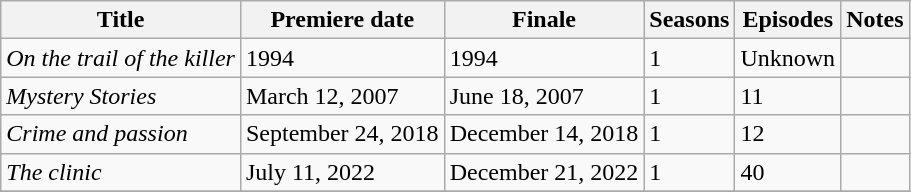<table class="wikitable sortable">
<tr>
<th>Title</th>
<th>Premiere date</th>
<th>Finale</th>
<th>Seasons</th>
<th>Episodes</th>
<th>Notes</th>
</tr>
<tr>
<td><em>On the trail of the killer</em></td>
<td>1994</td>
<td>1994</td>
<td>1</td>
<td>Unknown</td>
<td></td>
</tr>
<tr>
<td><em>Mystery Stories</em></td>
<td>March 12, 2007</td>
<td>June 18, 2007</td>
<td>1</td>
<td>11</td>
<td></td>
</tr>
<tr>
<td><em>Crime and passion</em></td>
<td>September 24, 2018</td>
<td>December 14, 2018</td>
<td>1</td>
<td>12</td>
<td></td>
</tr>
<tr>
<td><em>The clinic</em></td>
<td>July 11, 2022</td>
<td>December 21, 2022</td>
<td>1</td>
<td>40</td>
<td></td>
</tr>
<tr>
</tr>
</table>
